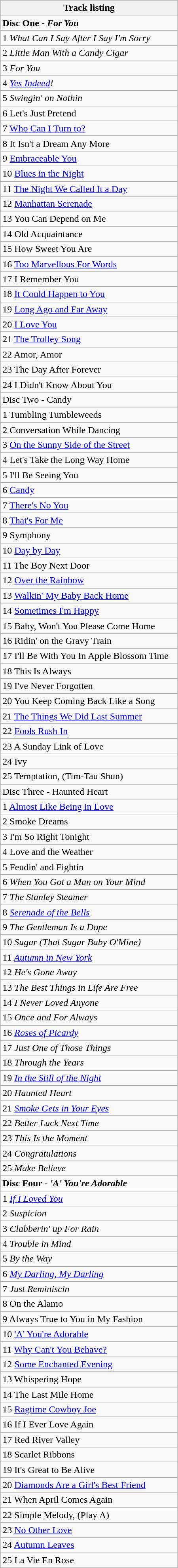<table class="wikitable collapsible collapsed" style="width:300px;">
<tr>
<th>Track listing</th>
</tr>
<tr>
<td><strong>Disc One - <em>For You</em> </strong></td>
</tr>
<tr>
<td>1 <em>What Can I Say After I Say I'm Sorry</em></td>
</tr>
<tr>
<td>2 <em>Little Man With a Candy Cigar</em></td>
</tr>
<tr>
<td>3 <em>For You</em></td>
</tr>
<tr>
<td>4 <em><a href='#'>Yes Indeed</a>!</em></td>
</tr>
<tr>
<td>5 <em>Swingin' on Nothin<strong></td>
</tr>
<tr>
<td>6 </em>Let's Just Pretend<em></td>
</tr>
<tr>
<td>7 </em><a href='#'>Who Can I Turn to?</a><em></td>
</tr>
<tr>
<td>8 </em>It Isn't a Dream Any More<em></td>
</tr>
<tr>
<td>9 </em><a href='#'>Embraceable You</a><em></td>
</tr>
<tr>
<td>10 </em><a href='#'>Blues in the Night</a><em></td>
</tr>
<tr>
<td>11 </em><a href='#'>The Night We Called It a Day</a><em></td>
</tr>
<tr>
<td>12 </em><a href='#'>Manhattan Serenade</a><em></td>
</tr>
<tr>
<td>13 </em>You Can Depend on Me<em></td>
</tr>
<tr>
<td>14 </em>Old Acquaintance<em></td>
</tr>
<tr>
<td>15 </em>How Sweet You Are<em></td>
</tr>
<tr>
<td>16 </em><a href='#'>Too Marvellous For Words</a><em></td>
</tr>
<tr>
<td>17 </em>I Remember You<em></td>
</tr>
<tr>
<td>18 </em><a href='#'>It Could Happen to You</a><em></td>
</tr>
<tr>
<td>19 </em><a href='#'>Long Ago and Far Away</a><em></td>
</tr>
<tr>
<td>20 </em><a href='#'>I Love You</a><em></td>
</tr>
<tr>
<td>21 </em><a href='#'>The Trolley Song</a><em></td>
</tr>
<tr>
<td>22 </em>Amor, Amor<em></td>
</tr>
<tr>
<td>23 </em>The Day After Forever<em></td>
</tr>
<tr>
<td>24 </em>I Didn't Know About You<em></td>
</tr>
<tr>
<td></strong>Disc Two - </em>Candy<em> <strong></td>
</tr>
<tr>
<td>1 </em>Tumbling Tumbleweeds<em></td>
</tr>
<tr>
<td>2 </em>Conversation While Dancing<em></td>
</tr>
<tr>
<td>3 </em><a href='#'>On the Sunny Side of the Street</a><em></td>
</tr>
<tr>
<td>4 </em>Let's Take the Long Way Home<em></td>
</tr>
<tr>
<td>5 </em>I'll Be Seeing You<em></td>
</tr>
<tr>
<td>6 </em><a href='#'>Candy</a><em></td>
</tr>
<tr>
<td>7 </em><a href='#'>There's No You</a><em></td>
</tr>
<tr>
<td>8 </em><a href='#'>That's For Me</a><em></td>
</tr>
<tr>
<td>9 </em>Symphony<em></td>
</tr>
<tr>
<td>10 </em><a href='#'>Day by Day</a><em></td>
</tr>
<tr>
<td>11 </em>The Boy Next Door<em></td>
</tr>
<tr>
<td>12 </em><a href='#'>Over the Rainbow</a><em></td>
</tr>
<tr>
<td>13 </em><a href='#'>Walkin' My Baby Back Home</a><em></td>
</tr>
<tr>
<td>14 </em><a href='#'>Sometimes I'm Happy</a><em></td>
</tr>
<tr>
<td>15 </em>Baby, Won't You Please Come Home<em></td>
</tr>
<tr>
<td>16 </em>Ridin' on the Gravy Train<em></td>
</tr>
<tr>
<td>17 </em>I'll Be With You In Apple Blossom Time<em></td>
</tr>
<tr>
<td>18 </em>This Is Always<em></td>
</tr>
<tr>
<td>19 </em>I've Never Forgotten<em></td>
</tr>
<tr>
<td>20 </em>You Keep Coming Back Like a Song<em></td>
</tr>
<tr>
<td>21 </em><a href='#'>The Things We Did Last Summer</a><em></td>
</tr>
<tr>
<td>22 </em><a href='#'>Fools Rush In</a><em></td>
</tr>
<tr>
<td>23 </em>A Sunday Link of Love<em></td>
</tr>
<tr>
<td>24 </em>Ivy<em></td>
</tr>
<tr>
<td>25 </em>Temptation, (Tim-Tau Shun)<em></td>
</tr>
<tr>
<td></strong>Disc Three - </em>Haunted Heart<em> <strong></td>
</tr>
<tr>
<td>1 </em><a href='#'>Almost Like Being in Love</a><em></td>
</tr>
<tr>
<td>2 </em>Smoke Dreams<em></td>
</tr>
<tr>
<td>3 </em>I'm So Right Tonight<em></td>
</tr>
<tr>
<td>4 </em>Love and the Weather<em></td>
</tr>
<tr>
<td>5 </em>Feudin' and Fightin</strong></td>
</tr>
<tr>
<td>6 <em>When You Got a Man on Your Mind</em></td>
</tr>
<tr>
<td>7 <em>The Stanley Steamer</em></td>
</tr>
<tr>
<td>8 <em><a href='#'>Serenade of the Bells</a></em></td>
</tr>
<tr>
<td>9 <em>The Gentleman Is a Dope</em></td>
</tr>
<tr>
<td>10 <em>Sugar (That Sugar Baby O'Mine)</em></td>
</tr>
<tr>
<td>11 <em><a href='#'>Autumn in New York</a></em></td>
</tr>
<tr>
<td>12 <em>He's Gone Away</em></td>
</tr>
<tr>
<td>13 <em>The Best Things in Life Are Free</em></td>
</tr>
<tr>
<td>14 <em>I Never Loved Anyone</em></td>
</tr>
<tr>
<td>15 <em>Once and For Always</em></td>
</tr>
<tr>
<td>16 <em><a href='#'>Roses of Picardy</a></em></td>
</tr>
<tr>
<td>17 <em>Just One of Those Things</em></td>
</tr>
<tr>
<td>18 <em>Through the Years</em></td>
</tr>
<tr>
<td>19 <em><a href='#'>In the Still of the Night</a></em></td>
</tr>
<tr>
<td>20 <em>Haunted Heart</em></td>
</tr>
<tr>
<td>21 <em><a href='#'>Smoke Gets in Your Eyes</a></em></td>
</tr>
<tr>
<td>22 <em>Better Luck Next Time</em></td>
</tr>
<tr>
<td>23 <em>This Is the Moment</em></td>
</tr>
<tr>
<td>24 <em>Congratulations</em></td>
</tr>
<tr>
<td>25 <em>Make Believe</em></td>
</tr>
<tr>
<td><strong>Disc Four -<em> 'A' You're Adorable</em> </strong></td>
</tr>
<tr>
<td>1 <em><a href='#'>If I Loved You</a></em></td>
</tr>
<tr>
<td>2 <em>Suspicion</em></td>
</tr>
<tr>
<td>3 <em>Clabberin' up For Rain</em></td>
</tr>
<tr>
<td>4 <em>Trouble in Mind</em></td>
</tr>
<tr>
<td>5 <em>By the Way</em></td>
</tr>
<tr>
<td>6 <em><a href='#'>My Darling, My Darling</a></em></td>
</tr>
<tr>
<td>7 <em>Just Reminiscin<strong></td>
</tr>
<tr>
<td>8 </em>On the Alamo<em></td>
</tr>
<tr>
<td>9 </em>Always True to You in My Fashion<em></td>
</tr>
<tr>
<td>10 </em><a href='#'>'A' You're Adorable</a><em></td>
</tr>
<tr>
<td>11 </em><a href='#'>Why Can't You Behave?</a><em></td>
</tr>
<tr>
<td>12 </em><a href='#'>Some Enchanted Evening</a><em></td>
</tr>
<tr>
<td>13 </em>Whispering Hope<em></td>
</tr>
<tr>
<td>14 </em>The Last Mile Home<em></td>
</tr>
<tr>
<td>15 </em><a href='#'>Ragtime Cowboy Joe</a><em></td>
</tr>
<tr>
<td>16 </em>If I Ever Love Again<em></td>
</tr>
<tr>
<td>17 </em>Red River Valley<em></td>
</tr>
<tr>
<td>18 </em>Scarlet Ribbons<em></td>
</tr>
<tr>
<td>19 </em>It's Great to Be Alive<em></td>
</tr>
<tr>
<td>20 </em><a href='#'>Diamonds Are a Girl's Best Friend</a><em></td>
</tr>
<tr>
<td>21 </em>When April Comes Again<em></td>
</tr>
<tr>
<td>22 </em>Simple Melody, (Play A)<em></td>
</tr>
<tr>
<td>23 </em><a href='#'>No Other Love</a><em></td>
</tr>
<tr>
<td>24 </em><a href='#'>Autumn Leaves</a><em></td>
</tr>
<tr>
<td>25 </em>La Vie En Rose<em></td>
</tr>
</table>
